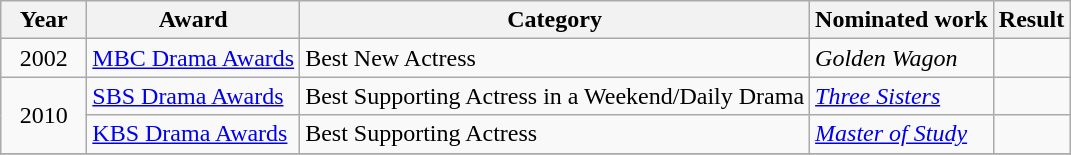<table class="wikitable">
<tr>
<th width=50px>Year</th>
<th>Award</th>
<th>Category</th>
<th>Nominated work</th>
<th>Result</th>
</tr>
<tr>
<td style="text-align:center;">2002</td>
<td><a href='#'>MBC Drama Awards</a></td>
<td>Best New Actress</td>
<td><em>Golden Wagon</em></td>
<td></td>
</tr>
<tr>
<td rowspan=2 style="text-align:center;">2010</td>
<td><a href='#'>SBS Drama Awards</a></td>
<td>Best Supporting Actress in a Weekend/Daily Drama</td>
<td><em><a href='#'>Three Sisters</a></em></td>
<td></td>
</tr>
<tr>
<td><a href='#'>KBS Drama Awards</a></td>
<td>Best Supporting Actress</td>
<td><em><a href='#'>Master of Study</a></em></td>
<td></td>
</tr>
<tr>
</tr>
</table>
